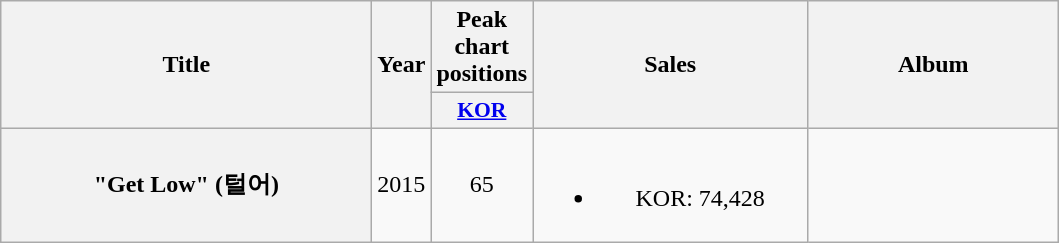<table class="wikitable plainrowheaders" style="text-align:center;">
<tr>
<th scope="col" rowspan="2" style="width:15em">Title</th>
<th scope="col" rowspan="2">Year</th>
<th scope="col" colspan="1">Peak chart positions</th>
<th scope="col" rowspan="2" style="width:11em">Sales</th>
<th scope="col" rowspan="2" style="width:10em">Album</th>
</tr>
<tr>
<th style="width:3em;font-size:90%"><a href='#'>KOR</a><br></th>
</tr>
<tr>
<th scope="row">"Get Low" (털어) <br></th>
<td>2015</td>
<td>65</td>
<td><br><ul><li>KOR: 74,428</li></ul></td>
<td></td>
</tr>
</table>
